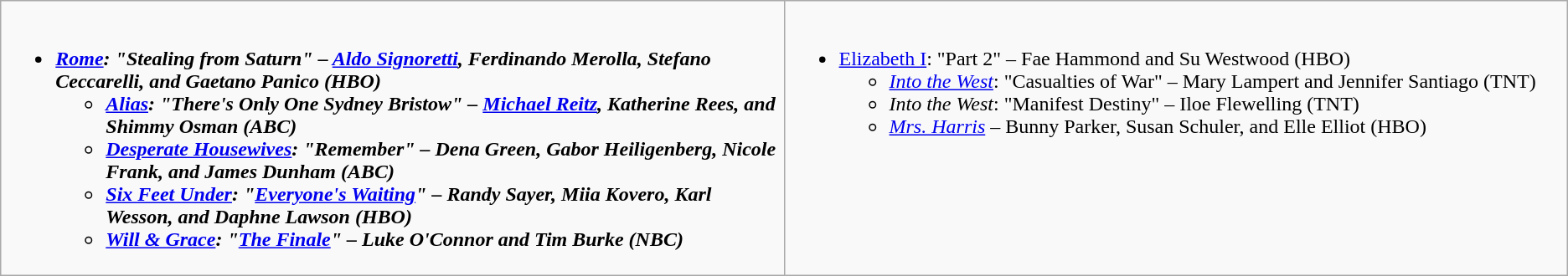<table class="wikitable">
<tr>
<td style="vertical-align:top;" width="50%"><br><ul><li><strong><em><a href='#'>Rome</a><em>: "Stealing from Saturn" – <a href='#'>Aldo Signoretti</a>, Ferdinando Merolla, Stefano Ceccarelli, and Gaetano Panico (HBO)<strong><ul><li></em><a href='#'>Alias</a><em>: "There's Only One Sydney Bristow" – <a href='#'>Michael Reitz</a>, Katherine Rees, and Shimmy Osman (ABC)</li><li></em><a href='#'>Desperate Housewives</a><em>: "Remember" – Dena Green, Gabor Heiligenberg, Nicole Frank, and James Dunham (ABC)</li><li></em><a href='#'>Six Feet Under</a><em>: "<a href='#'>Everyone's Waiting</a>" – Randy Sayer, Miia Kovero, Karl Wesson, and Daphne Lawson (HBO)</li><li></em><a href='#'>Will & Grace</a><em>: "<a href='#'>The Finale</a>" – Luke O'Connor and Tim Burke (NBC)</li></ul></li></ul></td>
<td style="vertical-align:top;" width="50%"><br><ul><li></em></strong><a href='#'>Elizabeth I</a></em>: "Part 2" – Fae Hammond and Su Westwood (HBO)</strong><ul><li><em><a href='#'>Into the West</a></em>: "Casualties of War" – Mary Lampert and Jennifer Santiago (TNT)</li><li><em>Into the West</em>: "Manifest Destiny" – Iloe Flewelling (TNT)</li><li><em><a href='#'>Mrs. Harris</a></em> – Bunny Parker, Susan Schuler, and Elle Elliot (HBO)</li></ul></li></ul></td>
</tr>
</table>
